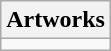<table class="wikitable collapsible collapsed">
<tr>
<th>Artworks</th>
</tr>
<tr>
<td></td>
</tr>
</table>
